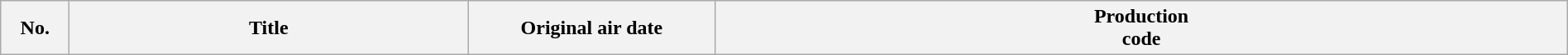<table class="wikitable plainrowheaders" style="width:100%; margin:auto;">
<tr>
<th scope="col" style="width:3em;">No.</th>
<th scope="col">Title </th>
<th scope="col" style="width:12em;">Original air date </th>
<th scope="col">Production<br>code <br>


















</th>
</tr>
</table>
